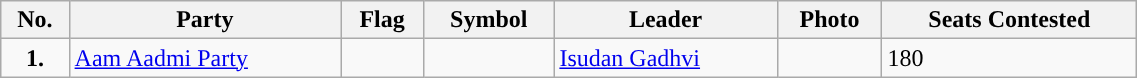<table class="wikitable" width="60%">
<tr>
<th>No.</th>
<th>Party</th>
<th>Flag</th>
<th>Symbol</th>
<th>Leader</th>
<th>Photo</th>
<th>Seats Contested</th>
</tr>
<tr>
<td style="text-align:center; background:"><strong>1.</strong></td>
<td><a href='#'>Aam Aadmi Party</a></td>
<td></td>
<td></td>
<td><a href='#'>Isudan Gadhvi</a></td>
<td></td>
<td>180</td>
</tr>
</table>
